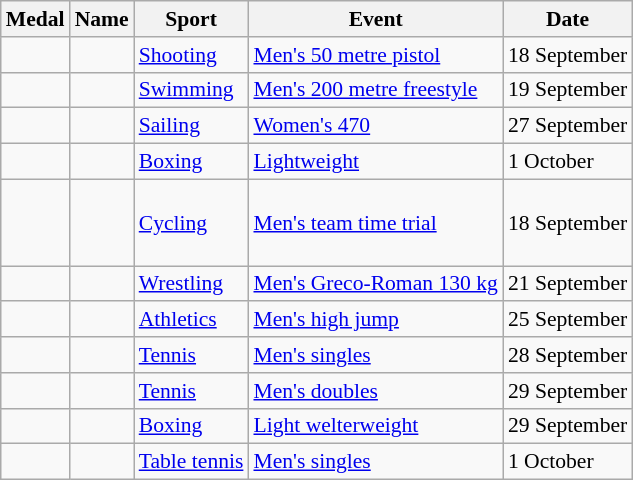<table class="wikitable sortable" style="font-size:90%">
<tr>
<th>Medal</th>
<th>Name</th>
<th>Sport</th>
<th>Event</th>
<th>Date</th>
</tr>
<tr>
<td></td>
<td></td>
<td><a href='#'>Shooting</a></td>
<td><a href='#'>Men's 50 metre pistol</a></td>
<td>18 September</td>
</tr>
<tr>
<td></td>
<td></td>
<td><a href='#'>Swimming</a></td>
<td><a href='#'>Men's 200 metre freestyle</a></td>
<td>19 September</td>
</tr>
<tr>
<td></td>
<td><br></td>
<td><a href='#'>Sailing</a></td>
<td><a href='#'>Women's 470</a></td>
<td>27 September</td>
</tr>
<tr>
<td></td>
<td></td>
<td><a href='#'>Boxing</a></td>
<td><a href='#'>Lightweight</a></td>
<td>1 October</td>
</tr>
<tr>
<td></td>
<td><br><br><br></td>
<td><a href='#'>Cycling</a></td>
<td><a href='#'>Men's team time trial</a></td>
<td>18 September</td>
</tr>
<tr>
<td></td>
<td></td>
<td><a href='#'>Wrestling</a></td>
<td><a href='#'>Men's Greco-Roman 130 kg</a></td>
<td>21 September</td>
</tr>
<tr>
<td></td>
<td></td>
<td><a href='#'>Athletics</a></td>
<td><a href='#'>Men's high jump</a></td>
<td>25 September</td>
</tr>
<tr>
<td></td>
<td></td>
<td><a href='#'>Tennis</a></td>
<td><a href='#'>Men's singles</a></td>
<td>28 September</td>
</tr>
<tr>
<td></td>
<td><br></td>
<td><a href='#'>Tennis</a></td>
<td><a href='#'>Men's doubles</a></td>
<td>29 September</td>
</tr>
<tr>
<td></td>
<td></td>
<td><a href='#'>Boxing</a></td>
<td><a href='#'>Light welterweight</a></td>
<td>29 September</td>
</tr>
<tr>
<td></td>
<td></td>
<td><a href='#'>Table tennis</a></td>
<td><a href='#'>Men's singles</a></td>
<td>1 October</td>
</tr>
</table>
